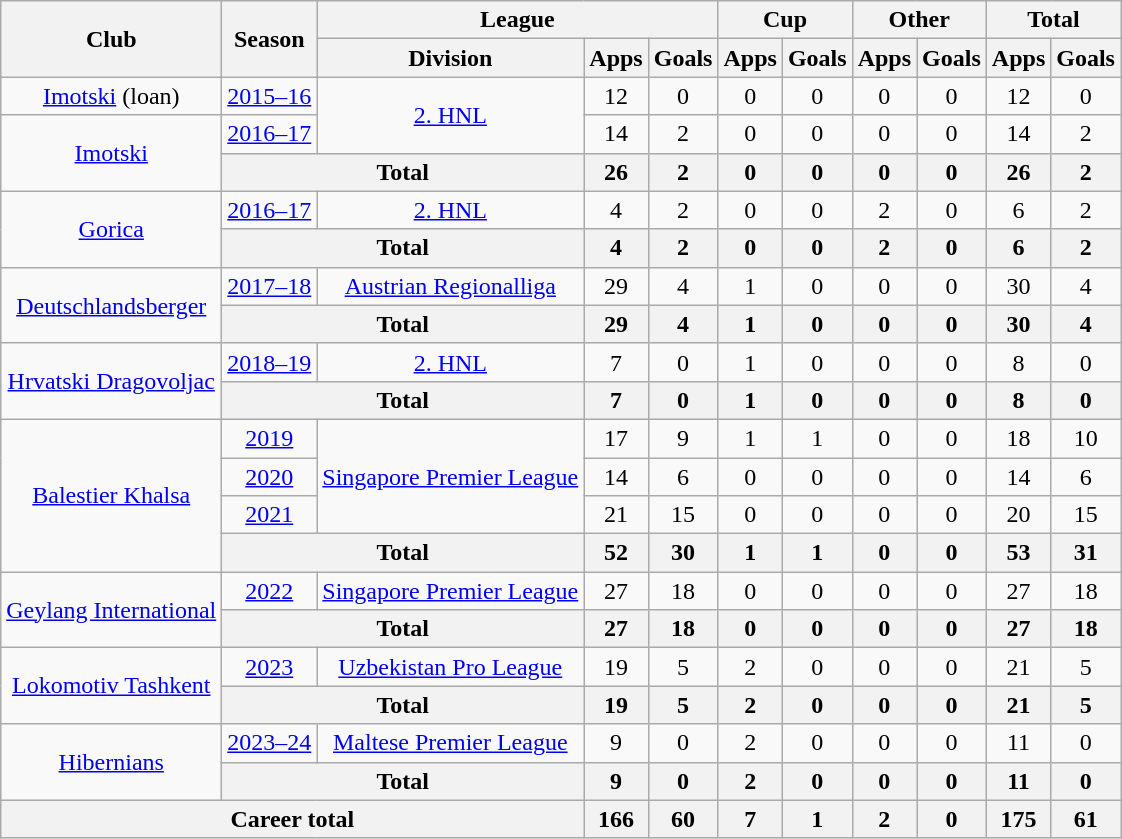<table class="wikitable" style="text-align: center">
<tr>
<th rowspan="2">Club</th>
<th rowspan="2">Season</th>
<th colspan="3">League</th>
<th colspan="2">Cup</th>
<th colspan="2">Other</th>
<th colspan="2">Total</th>
</tr>
<tr>
<th>Division</th>
<th>Apps</th>
<th>Goals</th>
<th>Apps</th>
<th>Goals</th>
<th>Apps</th>
<th>Goals</th>
<th>Apps</th>
<th>Goals</th>
</tr>
<tr>
<td><a href='#'>Imotski</a> (loan)</td>
<td><a href='#'>2015–16</a></td>
<td rowspan="2"><a href='#'>2. HNL</a></td>
<td>12</td>
<td>0</td>
<td>0</td>
<td>0</td>
<td>0</td>
<td>0</td>
<td>12</td>
<td>0</td>
</tr>
<tr>
<td rowspan="2"><a href='#'>Imotski</a></td>
<td><a href='#'>2016–17</a></td>
<td>14</td>
<td>2</td>
<td>0</td>
<td>0</td>
<td>0</td>
<td>0</td>
<td>14</td>
<td>2</td>
</tr>
<tr>
<th colspan=2>Total</th>
<th>26</th>
<th>2</th>
<th>0</th>
<th>0</th>
<th>0</th>
<th>0</th>
<th>26</th>
<th>2</th>
</tr>
<tr>
<td rowspan="2"><a href='#'>Gorica</a></td>
<td><a href='#'>2016–17</a></td>
<td><a href='#'>2. HNL</a></td>
<td>4</td>
<td>2</td>
<td>0</td>
<td>0</td>
<td>2</td>
<td>0</td>
<td>6</td>
<td>2</td>
</tr>
<tr>
<th colspan=2>Total</th>
<th>4</th>
<th>2</th>
<th>0</th>
<th>0</th>
<th>2</th>
<th>0</th>
<th>6</th>
<th>2</th>
</tr>
<tr>
<td rowspan="2"><a href='#'>Deutschlandsberger</a></td>
<td><a href='#'>2017–18</a></td>
<td><a href='#'>Austrian Regionalliga</a></td>
<td>29</td>
<td>4</td>
<td>1</td>
<td>0</td>
<td>0</td>
<td>0</td>
<td>30</td>
<td>4</td>
</tr>
<tr>
<th colspan=2>Total</th>
<th>29</th>
<th>4</th>
<th>1</th>
<th>0</th>
<th>0</th>
<th>0</th>
<th>30</th>
<th>4</th>
</tr>
<tr>
<td rowspan="2"><a href='#'>Hrvatski Dragovoljac</a></td>
<td><a href='#'>2018–19</a></td>
<td><a href='#'>2. HNL</a></td>
<td>7</td>
<td>0</td>
<td>1</td>
<td>0</td>
<td>0</td>
<td>0</td>
<td>8</td>
<td>0</td>
</tr>
<tr>
<th colspan=2>Total</th>
<th>7</th>
<th>0</th>
<th>1</th>
<th>0</th>
<th>0</th>
<th>0</th>
<th>8</th>
<th>0</th>
</tr>
<tr>
<td rowspan="4"><a href='#'>Balestier Khalsa</a></td>
<td><a href='#'>2019</a></td>
<td rowspan="3"><a href='#'>Singapore Premier League</a></td>
<td>17</td>
<td>9</td>
<td>1</td>
<td>1</td>
<td>0</td>
<td>0</td>
<td>18</td>
<td>10</td>
</tr>
<tr>
<td><a href='#'>2020</a></td>
<td>14</td>
<td>6</td>
<td>0</td>
<td>0</td>
<td>0</td>
<td>0</td>
<td>14</td>
<td>6</td>
</tr>
<tr>
<td><a href='#'>2021</a></td>
<td>21</td>
<td>15</td>
<td>0</td>
<td>0</td>
<td>0</td>
<td>0</td>
<td>20</td>
<td>15</td>
</tr>
<tr>
<th colspan=2>Total</th>
<th>52</th>
<th>30</th>
<th>1</th>
<th>1</th>
<th>0</th>
<th>0</th>
<th>53</th>
<th>31</th>
</tr>
<tr>
<td rowspan="2"><a href='#'>Geylang International</a></td>
<td><a href='#'>2022</a></td>
<td><a href='#'>Singapore Premier League</a></td>
<td>27</td>
<td>18</td>
<td>0</td>
<td>0</td>
<td>0</td>
<td>0</td>
<td>27</td>
<td>18</td>
</tr>
<tr>
<th colspan=2>Total</th>
<th>27</th>
<th>18</th>
<th>0</th>
<th>0</th>
<th>0</th>
<th>0</th>
<th>27</th>
<th>18</th>
</tr>
<tr>
<td rowspan="2"><a href='#'>Lokomotiv Tashkent</a></td>
<td><a href='#'>2023</a></td>
<td><a href='#'>Uzbekistan Pro League</a></td>
<td>19</td>
<td>5</td>
<td>2</td>
<td>0</td>
<td>0</td>
<td>0</td>
<td>21</td>
<td>5</td>
</tr>
<tr>
<th colspan=2>Total</th>
<th>19</th>
<th>5</th>
<th>2</th>
<th>0</th>
<th>0</th>
<th>0</th>
<th>21</th>
<th>5</th>
</tr>
<tr>
<td rowspan="2"><a href='#'>Hibernians</a></td>
<td><a href='#'>2023–24</a></td>
<td><a href='#'>Maltese Premier League</a></td>
<td>9</td>
<td>0</td>
<td>2</td>
<td>0</td>
<td>0</td>
<td>0</td>
<td>11</td>
<td>0</td>
</tr>
<tr>
<th colspan=2>Total</th>
<th>9</th>
<th>0</th>
<th>2</th>
<th>0</th>
<th>0</th>
<th>0</th>
<th>11</th>
<th>0</th>
</tr>
<tr>
<th colspan=3>Career total</th>
<th>166</th>
<th>60</th>
<th>7</th>
<th>1</th>
<th>2</th>
<th>0</th>
<th>175</th>
<th>61</th>
</tr>
</table>
